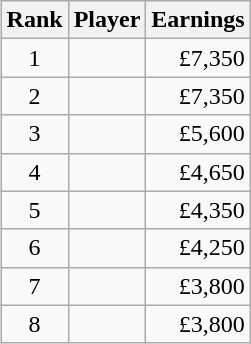<table class="wikitable" style="float:right; text-align:right; margin-left:1em">
<tr>
<th>Rank</th>
<th>Player</th>
<th>Earnings</th>
</tr>
<tr>
<td align=center>1</td>
<td style="text-align:left"></td>
<td>£7,350</td>
</tr>
<tr>
<td align=center>2</td>
<td style="text-align:left"></td>
<td>£7,350</td>
</tr>
<tr>
<td align=center>3</td>
<td style="text-align:left"></td>
<td>£5,600</td>
</tr>
<tr>
<td align=center>4</td>
<td style="text-align:left"></td>
<td>£4,650</td>
</tr>
<tr>
<td align=center>5</td>
<td style="text-align:left"></td>
<td>£4,350</td>
</tr>
<tr>
<td align=center>6</td>
<td style="text-align:left"></td>
<td>£4,250</td>
</tr>
<tr>
<td align=center>7</td>
<td style="text-align:left"></td>
<td>£3,800</td>
</tr>
<tr>
<td align=center>8</td>
<td style="text-align:left"></td>
<td>£3,800</td>
</tr>
</table>
